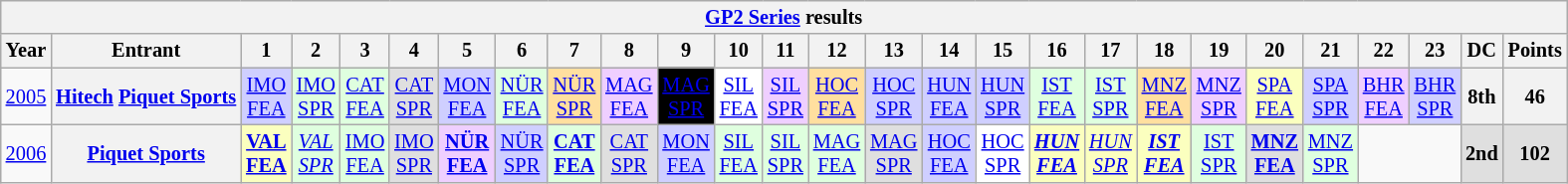<table class="wikitable" style="text-align:center; font-size:85%">
<tr>
<th colspan=45><a href='#'>GP2 Series</a> results</th>
</tr>
<tr>
<th>Year</th>
<th>Entrant</th>
<th>1</th>
<th>2</th>
<th>3</th>
<th>4</th>
<th>5</th>
<th>6</th>
<th>7</th>
<th>8</th>
<th>9</th>
<th>10</th>
<th>11</th>
<th>12</th>
<th>13</th>
<th>14</th>
<th>15</th>
<th>16</th>
<th>17</th>
<th>18</th>
<th>19</th>
<th>20</th>
<th>21</th>
<th>22</th>
<th>23</th>
<th>DC</th>
<th>Points</th>
</tr>
<tr>
<td><a href='#'>2005</a></td>
<th nowrap><a href='#'>Hitech</a> <a href='#'>Piquet Sports</a></th>
<td style="background:#cfcfff;"><a href='#'>IMO<br>FEA</a><br></td>
<td style="background:#dfffdf;"><a href='#'>IMO<br>SPR</a><br></td>
<td style="background:#dfffdf;"><a href='#'>CAT<br>FEA</a><br></td>
<td style="background:#dfdfdf;"><a href='#'>CAT<br>SPR</a><br></td>
<td style="background:#cfcfff;"><a href='#'>MON<br>FEA</a><br></td>
<td style="background:#dfffdf;"><a href='#'>NÜR<br>FEA</a><br></td>
<td style="background:#ffdf9f;"><a href='#'>NÜR<br>SPR</a><br></td>
<td style="background:#efcfff;"><a href='#'>MAG<br>FEA</a><br></td>
<td style="background:#000; color:white;"><a href='#'><span>MAG<br>SPR</span></a><br></td>
<td style="background:#ffffff;"><a href='#'>SIL<br>FEA</a><br></td>
<td style="background:#efcfff;"><a href='#'>SIL<br>SPR</a><br></td>
<td style="background:#ffdf9f;"><a href='#'>HOC<br>FEA</a><br></td>
<td style="background:#cfcfff;"><a href='#'>HOC<br>SPR</a><br></td>
<td style="background:#cfcfff;"><a href='#'>HUN<br>FEA</a><br></td>
<td style="background:#cfcfff;"><a href='#'>HUN<br>SPR</a><br></td>
<td style="background:#dfffdf;"><a href='#'>IST<br>FEA</a><br></td>
<td style="background:#dfffdf;"><a href='#'>IST<br>SPR</a><br></td>
<td style="background:#ffdf9f;"><a href='#'>MNZ<br>FEA</a><br></td>
<td style="background:#efcfff;"><a href='#'>MNZ<br>SPR</a><br></td>
<td style="background:#fbffbf;"><a href='#'>SPA<br>FEA</a><br></td>
<td style="background:#cfcfff;"><a href='#'>SPA<br>SPR</a><br></td>
<td style="background:#efcfff;"><a href='#'>BHR<br>FEA</a><br></td>
<td style="background:#cfcfff;"><a href='#'>BHR<br>SPR</a><br></td>
<th>8th</th>
<th>46</th>
</tr>
<tr>
<td><a href='#'>2006</a></td>
<th nowrap><a href='#'>Piquet Sports</a></th>
<td style="background:#fbffbf;"><strong><a href='#'>VAL<br>FEA</a></strong><br></td>
<td style="background:#dfffdf;"><em><a href='#'>VAL<br>SPR</a></em><br></td>
<td style="background:#dfffdf;"><a href='#'>IMO<br>FEA</a><br></td>
<td style="background:#dfdfdf;"><a href='#'>IMO<br>SPR</a><br></td>
<td style="background:#efcfff;"><strong><a href='#'>NÜR<br>FEA</a></strong><br></td>
<td style="background:#cfcfff;"><a href='#'>NÜR<br>SPR</a><br></td>
<td style="background:#dfffdf;"><strong><a href='#'>CAT<br>FEA</a></strong><br></td>
<td style="background:#dfdfdf;"><a href='#'>CAT<br>SPR</a><br></td>
<td style="background:#cfcfff;"><a href='#'>MON<br>FEA</a><br></td>
<td style="background:#dfffdf;"><a href='#'>SIL<br>FEA</a><br></td>
<td style="background:#dfffdf;"><a href='#'>SIL<br>SPR</a><br></td>
<td style="background:#dfffdf;"><a href='#'>MAG<br>FEA</a><br></td>
<td style="background:#dfdfdf;"><a href='#'>MAG<br>SPR</a><br></td>
<td style="background:#cfcfff;"><a href='#'>HOC<br>FEA</a><br></td>
<td style="background:#ffffff;"><a href='#'>HOC<br>SPR</a><br></td>
<td style="background:#fbffbf;"><strong><em><a href='#'>HUN<br>FEA</a></em></strong><br></td>
<td style="background:#fbffbf;"><em><a href='#'>HUN<br>SPR</a></em><br></td>
<td style="background:#fbffbf;"><strong><em><a href='#'>IST<br>FEA</a></em></strong><br></td>
<td style="background:#dfffdf;"><a href='#'>IST<br>SPR</a><br></td>
<td style="background:#dfdfdf;"><strong><a href='#'>MNZ<br>FEA</a></strong><br></td>
<td style="background:#dfffdf;"><a href='#'>MNZ<br>SPR</a><br></td>
<td colspan=2></td>
<th style="background:#dfdfdf;">2nd</th>
<th style="background:#dfdfdf;">102</th>
</tr>
</table>
